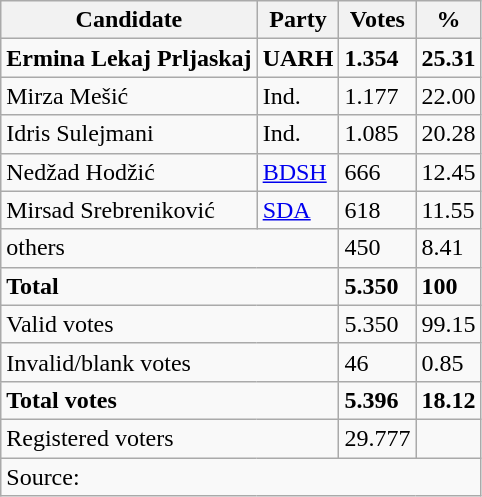<table class="wikitable" style="text-align: left;">
<tr>
<th>Candidate</th>
<th>Party</th>
<th>Votes</th>
<th>%</th>
</tr>
<tr>
<td><strong>Ermina Lekaj Prljaskaj</strong></td>
<td><strong>UARH</strong></td>
<td><strong>1.354</strong></td>
<td><strong>25.31</strong></td>
</tr>
<tr>
<td>Mirza Mešić</td>
<td>Ind.</td>
<td>1.177</td>
<td>22.00</td>
</tr>
<tr>
<td>Idris Sulejmani</td>
<td>Ind.</td>
<td>1.085</td>
<td>20.28</td>
</tr>
<tr>
<td>Nedžad Hodžić</td>
<td><a href='#'>BDSH</a></td>
<td>666</td>
<td>12.45</td>
</tr>
<tr>
<td>Mirsad Srebreniković</td>
<td><a href='#'>SDA</a></td>
<td>618</td>
<td>11.55</td>
</tr>
<tr>
<td colspan="2">others</td>
<td>450</td>
<td>8.41</td>
</tr>
<tr>
<td colspan="2"><strong>Total</strong></td>
<td><strong>5.350</strong></td>
<td><strong>100</strong></td>
</tr>
<tr>
<td colspan="2">Valid votes</td>
<td>5.350</td>
<td>99.15</td>
</tr>
<tr>
<td colspan="2">Invalid/blank votes</td>
<td>46</td>
<td>0.85</td>
</tr>
<tr>
<td colspan="2"><strong>Total votes</strong></td>
<td><strong>5.396</strong></td>
<td><strong>18.12</strong></td>
</tr>
<tr>
<td colspan="2">Registered voters</td>
<td>29.777</td>
<td></td>
</tr>
<tr>
<td colspan="4">Source: </td>
</tr>
</table>
